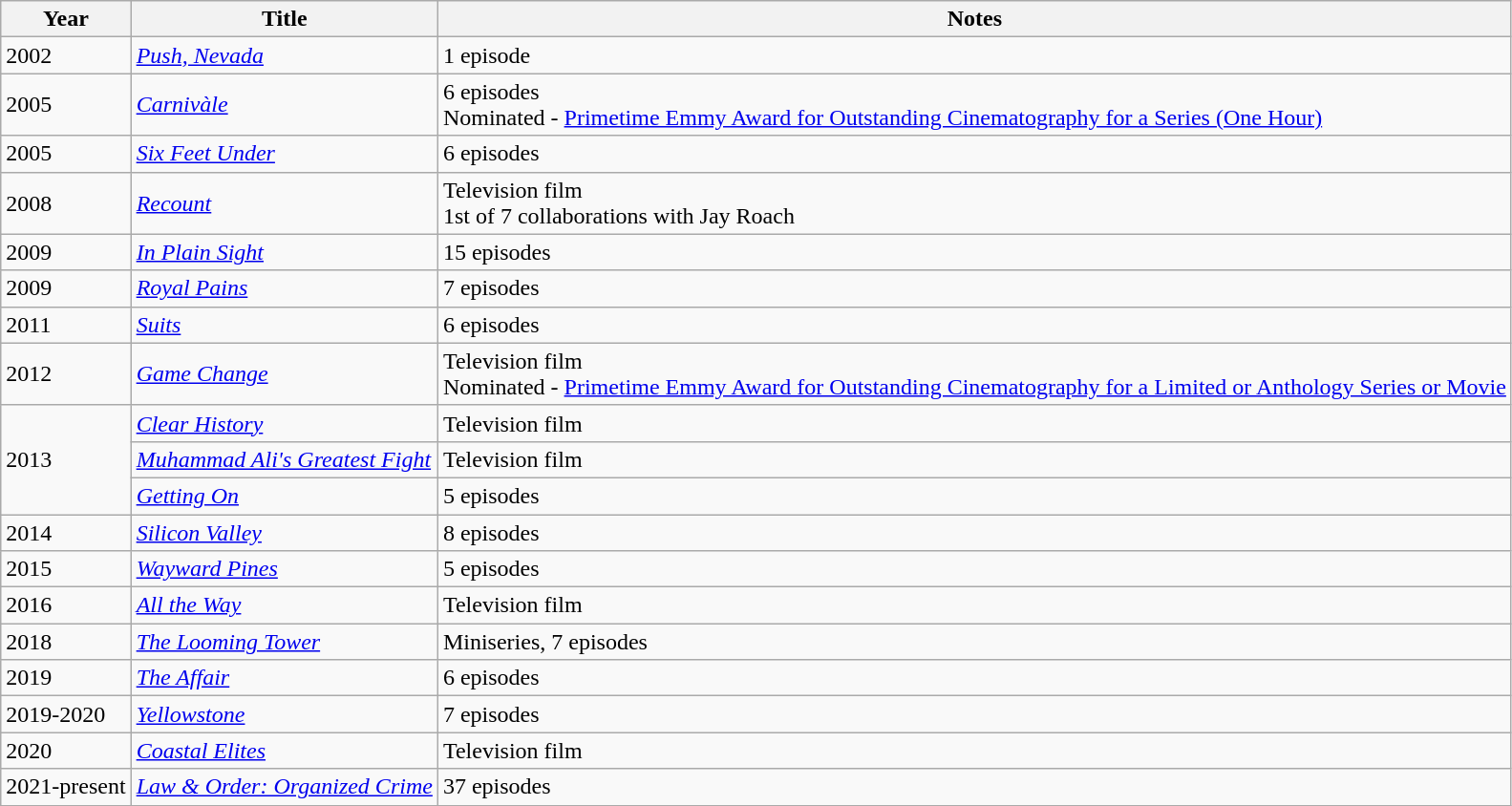<table class="wikitable">
<tr>
<th>Year</th>
<th>Title</th>
<th>Notes</th>
</tr>
<tr>
<td>2002</td>
<td><em><a href='#'>Push, Nevada</a></em></td>
<td>1 episode</td>
</tr>
<tr>
<td>2005</td>
<td><em><a href='#'>Carnivàle</a></em></td>
<td>6 episodes<br>Nominated - <a href='#'>Primetime Emmy Award for Outstanding Cinematography for a Series (One Hour)</a></td>
</tr>
<tr>
<td>2005</td>
<td><em><a href='#'>Six Feet Under</a></em></td>
<td>6 episodes</td>
</tr>
<tr>
<td>2008</td>
<td><em><a href='#'>Recount</a></em></td>
<td>Television film<br>1st of 7 collaborations with Jay Roach</td>
</tr>
<tr>
<td>2009</td>
<td><em><a href='#'>In Plain Sight</a></em></td>
<td>15 episodes</td>
</tr>
<tr>
<td>2009</td>
<td><em><a href='#'>Royal Pains</a></em></td>
<td>7 episodes</td>
</tr>
<tr>
<td>2011</td>
<td><em><a href='#'>Suits</a></em></td>
<td>6 episodes</td>
</tr>
<tr>
<td>2012</td>
<td><em><a href='#'>Game Change</a></em></td>
<td>Television film<br>Nominated - <a href='#'>Primetime Emmy Award for Outstanding Cinematography for a Limited or Anthology Series or Movie</a></td>
</tr>
<tr>
<td rowspan=3>2013</td>
<td><em><a href='#'>Clear History</a></em></td>
<td>Television film</td>
</tr>
<tr>
<td><em><a href='#'>Muhammad Ali's Greatest Fight</a></em></td>
<td>Television film</td>
</tr>
<tr>
<td><em><a href='#'>Getting On</a></em></td>
<td>5 episodes</td>
</tr>
<tr>
<td>2014</td>
<td><em><a href='#'>Silicon Valley</a></em></td>
<td>8 episodes</td>
</tr>
<tr>
<td>2015</td>
<td><em><a href='#'>Wayward Pines</a></em></td>
<td>5 episodes</td>
</tr>
<tr>
<td>2016</td>
<td><em><a href='#'>All the Way</a></em></td>
<td>Television film</td>
</tr>
<tr>
<td>2018</td>
<td><em><a href='#'>The Looming Tower</a></em></td>
<td>Miniseries, 7 episodes</td>
</tr>
<tr>
<td>2019</td>
<td><em><a href='#'>The Affair</a></em></td>
<td>6 episodes</td>
</tr>
<tr>
<td>2019-2020</td>
<td><em><a href='#'>Yellowstone</a></em></td>
<td>7 episodes</td>
</tr>
<tr>
<td>2020</td>
<td><em><a href='#'>Coastal Elites</a></em></td>
<td>Television film</td>
</tr>
<tr>
<td>2021-present</td>
<td><em><a href='#'>Law & Order: Organized Crime</a></em></td>
<td>37 episodes</td>
</tr>
</table>
